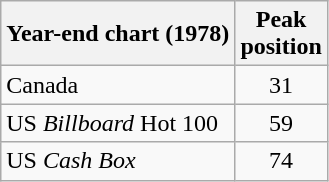<table class="wikitable sortable">
<tr>
<th align="center">Year-end chart (1978)</th>
<th align="center">Peak<br>position</th>
</tr>
<tr>
<td>Canada</td>
<td align="center">31</td>
</tr>
<tr>
<td>US <em>Billboard</em> Hot 100</td>
<td style="text-align:center;">59</td>
</tr>
<tr>
<td>US <em>Cash Box</em></td>
<td style="text-align:center;">74</td>
</tr>
</table>
